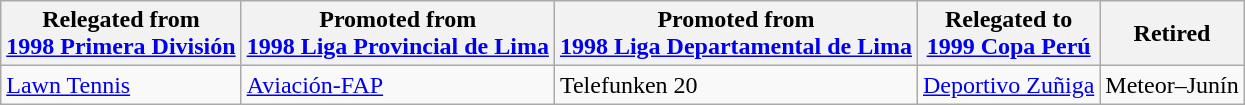<table class="wikitable">
<tr>
<th>Relegated from<br><a href='#'>1998 Primera División</a></th>
<th>Promoted from<br><a href='#'>1998 Liga Provincial de Lima</a></th>
<th>Promoted from<br><a href='#'>1998 Liga Departamental de Lima</a></th>
<th>Relegated to<br><a href='#'>1999 Copa Perú</a></th>
<th>Retired</th>
</tr>
<tr>
<td> <a href='#'>Lawn Tennis</a> </td>
<td> <a href='#'>Aviación-FAP</a> </td>
<td> Telefunken 20 </td>
<td> <a href='#'>Deportivo Zuñiga</a> </td>
<td> Meteor–Junín </td>
</tr>
</table>
